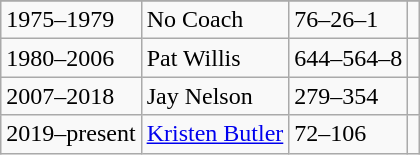<table class="wikitable">
<tr style="text-align:center;">
</tr>
<tr>
<td>1975–1979</td>
<td>No Coach</td>
<td>76–26–1</td>
<td></td>
</tr>
<tr>
<td>1980–2006</td>
<td>Pat Willis</td>
<td>644–564–8</td>
<td></td>
</tr>
<tr>
<td>2007–2018</td>
<td>Jay Nelson</td>
<td>279–354</td>
<td></td>
</tr>
<tr>
<td>2019–present</td>
<td><a href='#'>Kristen Butler</a></td>
<td>72–106</td>
<td></td>
</tr>
</table>
